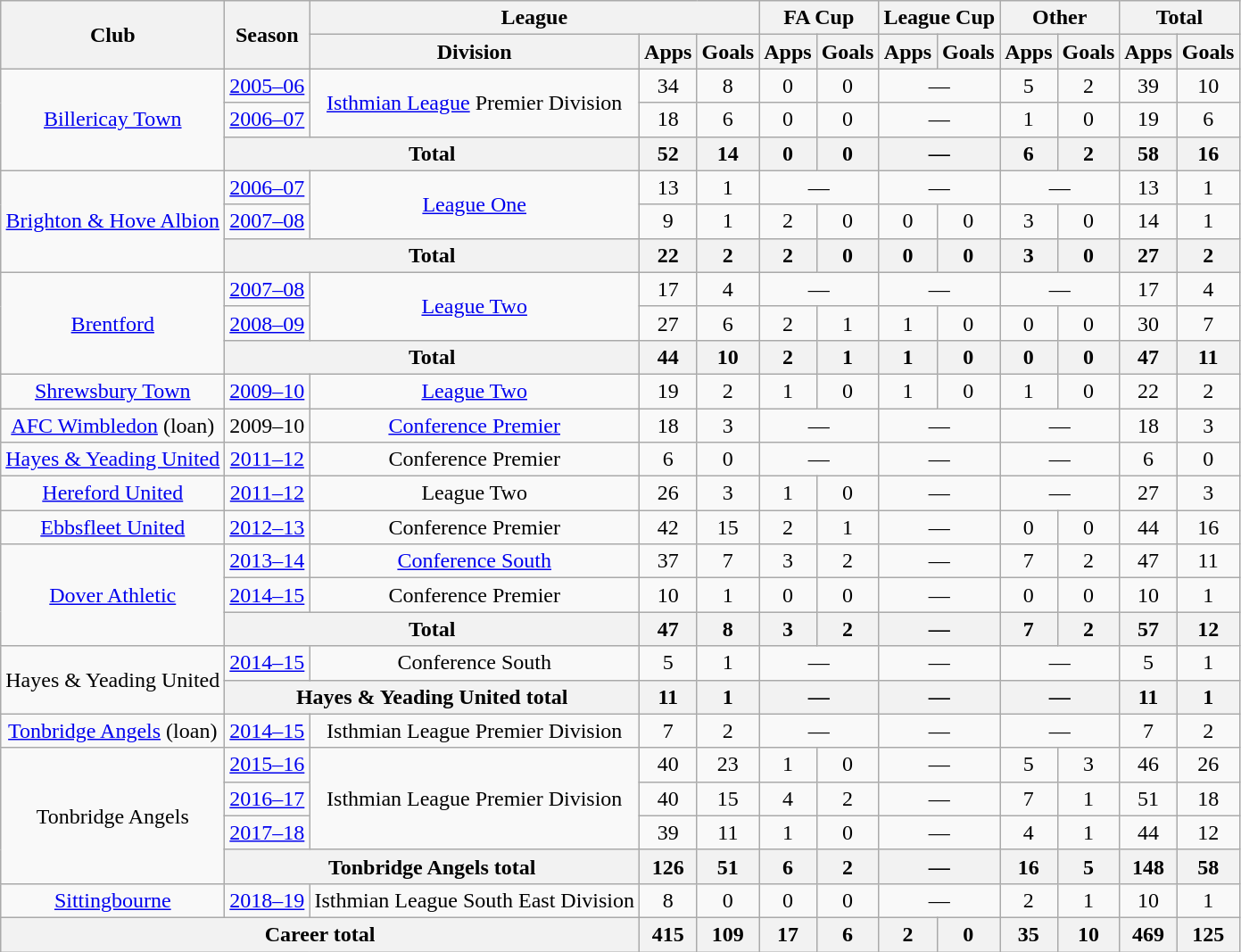<table class="wikitable" style="text-align: center">
<tr>
<th rowspan="2">Club</th>
<th rowspan="2">Season</th>
<th colspan="3">League</th>
<th colspan="2">FA Cup</th>
<th colspan="2">League Cup</th>
<th colspan="2">Other</th>
<th colspan="2">Total</th>
</tr>
<tr>
<th>Division</th>
<th>Apps</th>
<th>Goals</th>
<th>Apps</th>
<th>Goals</th>
<th>Apps</th>
<th>Goals</th>
<th>Apps</th>
<th>Goals</th>
<th>Apps</th>
<th>Goals</th>
</tr>
<tr>
<td rowspan="3"><a href='#'>Billericay Town</a></td>
<td><a href='#'>2005–06</a></td>
<td rowspan="2"><a href='#'>Isthmian League</a> Premier Division</td>
<td>34</td>
<td>8</td>
<td>0</td>
<td>0</td>
<td colspan="2">—</td>
<td>5</td>
<td>2</td>
<td>39</td>
<td>10</td>
</tr>
<tr>
<td><a href='#'>2006–07</a></td>
<td>18</td>
<td>6</td>
<td>0</td>
<td>0</td>
<td colspan="2">—</td>
<td>1</td>
<td>0</td>
<td>19</td>
<td>6</td>
</tr>
<tr>
<th colspan="2">Total</th>
<th>52</th>
<th>14</th>
<th>0</th>
<th>0</th>
<th colspan="2">—</th>
<th>6</th>
<th>2</th>
<th>58</th>
<th>16</th>
</tr>
<tr>
<td rowspan="3"><a href='#'>Brighton & Hove Albion</a></td>
<td><a href='#'>2006–07</a></td>
<td rowspan="2"><a href='#'>League One</a></td>
<td>13</td>
<td>1</td>
<td colspan="2">—</td>
<td colspan="2">—</td>
<td colspan="2">—</td>
<td>13</td>
<td>1</td>
</tr>
<tr>
<td><a href='#'>2007–08</a></td>
<td>9</td>
<td>1</td>
<td>2</td>
<td>0</td>
<td>0</td>
<td>0</td>
<td>3</td>
<td>0</td>
<td>14</td>
<td>1</td>
</tr>
<tr>
<th colspan="2">Total</th>
<th>22</th>
<th>2</th>
<th>2</th>
<th>0</th>
<th>0</th>
<th>0</th>
<th>3</th>
<th>0</th>
<th>27</th>
<th>2</th>
</tr>
<tr>
<td rowspan="3"><a href='#'>Brentford</a></td>
<td><a href='#'>2007–08</a></td>
<td rowspan="2"><a href='#'>League Two</a></td>
<td>17</td>
<td>4</td>
<td colspan="2">—</td>
<td colspan="2">—</td>
<td colspan="2">—</td>
<td>17</td>
<td>4</td>
</tr>
<tr>
<td><a href='#'>2008–09</a></td>
<td>27</td>
<td>6</td>
<td>2</td>
<td>1</td>
<td>1</td>
<td>0</td>
<td>0</td>
<td>0</td>
<td>30</td>
<td>7</td>
</tr>
<tr>
<th colspan="2">Total</th>
<th>44</th>
<th>10</th>
<th>2</th>
<th>1</th>
<th>1</th>
<th>0</th>
<th>0</th>
<th>0</th>
<th>47</th>
<th>11</th>
</tr>
<tr>
<td><a href='#'>Shrewsbury Town</a></td>
<td><a href='#'>2009–10</a></td>
<td><a href='#'>League Two</a></td>
<td>19</td>
<td>2</td>
<td>1</td>
<td>0</td>
<td>1</td>
<td>0</td>
<td>1</td>
<td>0</td>
<td>22</td>
<td>2</td>
</tr>
<tr>
<td><a href='#'>AFC Wimbledon</a> (loan)</td>
<td>2009–10</td>
<td><a href='#'>Conference Premier</a></td>
<td>18</td>
<td>3</td>
<td colspan="2">—</td>
<td colspan="2">—</td>
<td colspan="2">—</td>
<td>18</td>
<td>3</td>
</tr>
<tr>
<td><a href='#'>Hayes & Yeading United</a></td>
<td><a href='#'>2011–12</a></td>
<td>Conference Premier</td>
<td>6</td>
<td>0</td>
<td colspan="2">—</td>
<td colspan="2">—</td>
<td colspan="2">—</td>
<td>6</td>
<td>0</td>
</tr>
<tr>
<td><a href='#'>Hereford United</a></td>
<td><a href='#'>2011–12</a></td>
<td>League Two</td>
<td>26</td>
<td>3</td>
<td>1</td>
<td>0</td>
<td colspan="2">—</td>
<td colspan="2">—</td>
<td>27</td>
<td>3</td>
</tr>
<tr>
<td><a href='#'>Ebbsfleet United</a></td>
<td><a href='#'>2012–13</a></td>
<td>Conference Premier</td>
<td>42</td>
<td>15</td>
<td>2</td>
<td>1</td>
<td colspan="2">—</td>
<td>0</td>
<td>0</td>
<td>44</td>
<td>16</td>
</tr>
<tr>
<td rowspan="3"><a href='#'>Dover Athletic</a></td>
<td><a href='#'>2013–14</a></td>
<td><a href='#'>Conference South</a></td>
<td>37</td>
<td>7</td>
<td>3</td>
<td>2</td>
<td colspan="2">—</td>
<td>7</td>
<td>2</td>
<td>47</td>
<td>11</td>
</tr>
<tr>
<td><a href='#'>2014–15</a></td>
<td>Conference Premier</td>
<td>10</td>
<td>1</td>
<td>0</td>
<td>0</td>
<td colspan="2">—</td>
<td>0</td>
<td>0</td>
<td>10</td>
<td>1</td>
</tr>
<tr>
<th colspan="2">Total</th>
<th>47</th>
<th>8</th>
<th>3</th>
<th>2</th>
<th colspan="2">—</th>
<th>7</th>
<th>2</th>
<th>57</th>
<th>12</th>
</tr>
<tr>
<td rowspan="2">Hayes & Yeading United</td>
<td><a href='#'>2014–15</a></td>
<td>Conference South</td>
<td>5</td>
<td>1</td>
<td colspan="2">—</td>
<td colspan="2">—</td>
<td colspan="2">—</td>
<td>5</td>
<td>1</td>
</tr>
<tr>
<th colspan="2">Hayes & Yeading United total</th>
<th>11</th>
<th>1</th>
<th colspan="2">—</th>
<th colspan="2">—</th>
<th colspan="2">—</th>
<th>11</th>
<th>1</th>
</tr>
<tr>
<td><a href='#'>Tonbridge Angels</a> (loan)</td>
<td><a href='#'>2014–15</a></td>
<td>Isthmian League Premier Division</td>
<td>7</td>
<td>2</td>
<td colspan="2">—</td>
<td colspan="2">—</td>
<td colspan="2">—</td>
<td>7</td>
<td>2</td>
</tr>
<tr>
<td rowspan="4">Tonbridge Angels</td>
<td><a href='#'>2015–16</a></td>
<td rowspan="3">Isthmian League Premier Division</td>
<td>40</td>
<td>23</td>
<td>1</td>
<td>0</td>
<td colspan="2">—</td>
<td>5</td>
<td>3</td>
<td>46</td>
<td>26</td>
</tr>
<tr>
<td><a href='#'>2016–17</a></td>
<td>40</td>
<td>15</td>
<td>4</td>
<td>2</td>
<td colspan="2">—</td>
<td>7</td>
<td>1</td>
<td>51</td>
<td>18</td>
</tr>
<tr>
<td><a href='#'>2017–18</a></td>
<td>39</td>
<td>11</td>
<td>1</td>
<td>0</td>
<td colspan="2">—</td>
<td>4</td>
<td>1</td>
<td>44</td>
<td>12</td>
</tr>
<tr>
<th colspan="2">Tonbridge Angels total</th>
<th>126</th>
<th>51</th>
<th>6</th>
<th>2</th>
<th colspan="2">—</th>
<th>16</th>
<th>5</th>
<th>148</th>
<th>58</th>
</tr>
<tr>
<td><a href='#'>Sittingbourne</a></td>
<td><a href='#'>2018–19</a></td>
<td>Isthmian League South East Division</td>
<td>8</td>
<td>0</td>
<td>0</td>
<td>0</td>
<td colspan="2">—</td>
<td>2</td>
<td>1</td>
<td>10</td>
<td>1</td>
</tr>
<tr>
<th colspan="3">Career total</th>
<th>415</th>
<th>109</th>
<th>17</th>
<th>6</th>
<th>2</th>
<th>0</th>
<th>35</th>
<th>10</th>
<th>469</th>
<th>125</th>
</tr>
</table>
